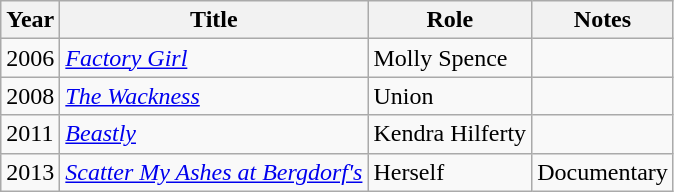<table class="wikitable">
<tr>
<th>Year</th>
<th>Title</th>
<th>Role</th>
<th class="unsortable">Notes</th>
</tr>
<tr>
<td>2006</td>
<td><em><a href='#'>Factory Girl</a></em></td>
<td>Molly Spence</td>
<td></td>
</tr>
<tr>
<td>2008</td>
<td><em><a href='#'>The Wackness</a></em></td>
<td>Union</td>
<td></td>
</tr>
<tr>
<td>2011</td>
<td><em><a href='#'>Beastly</a></em></td>
<td>Kendra Hilferty</td>
<td></td>
</tr>
<tr>
<td>2013</td>
<td><em><a href='#'>Scatter My Ashes at Bergdorf's</a></em></td>
<td>Herself</td>
<td>Documentary</td>
</tr>
</table>
